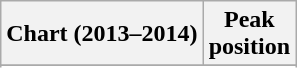<table class="wikitable sortable">
<tr>
<th align="left">Chart (2013–2014)</th>
<th align="center">Peak<br>position</th>
</tr>
<tr>
</tr>
<tr>
</tr>
<tr>
</tr>
<tr>
</tr>
<tr>
</tr>
</table>
